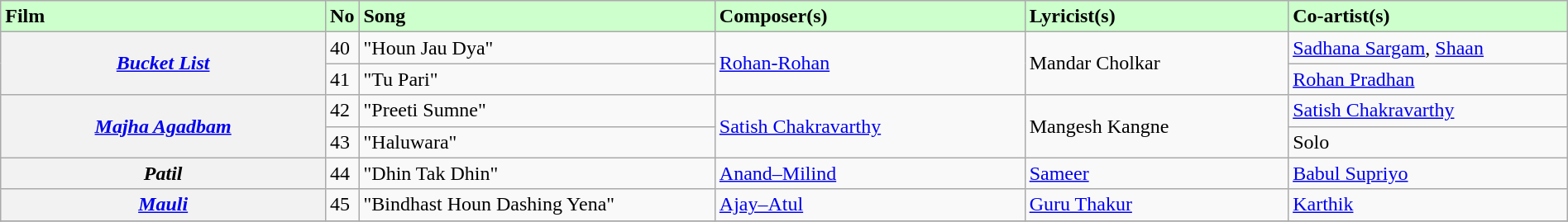<table class="wikitable plainrowheaders" width="100%" textcolor:#000;">
<tr style="background:#cfc; text-align:"center;">
<td scope="col" width=21%><strong>Film</strong></td>
<td><strong>No</strong></td>
<td scope="col" width=23%><strong>Song</strong></td>
<td scope="col" width=20%><strong>Composer(s)</strong></td>
<td scope="col" width=17%><strong>Lyricist(s)</strong></td>
<td scope="col" width=18%><strong>Co-artist(s)</strong></td>
</tr>
<tr>
<th rowspan="2"><em><a href='#'>Bucket List</a></em></th>
<td>40</td>
<td>"Houn Jau Dya"</td>
<td rowspan="2"><a href='#'>Rohan-Rohan</a></td>
<td rowspan="2">Mandar Cholkar</td>
<td><a href='#'>Sadhana Sargam</a>, <a href='#'>Shaan</a></td>
</tr>
<tr>
<td>41</td>
<td>"Tu Pari"</td>
<td><a href='#'>Rohan Pradhan</a></td>
</tr>
<tr>
<th rowspan="2"><em><a href='#'>Majha Agadbam</a></em></th>
<td>42</td>
<td>"Preeti Sumne"</td>
<td rowspan="2"><a href='#'>Satish Chakravarthy</a></td>
<td rowspan="2">Mangesh Kangne</td>
<td><a href='#'>Satish Chakravarthy</a></td>
</tr>
<tr>
<td>43</td>
<td>"Haluwara"</td>
<td>Solo</td>
</tr>
<tr>
<th><em>Patil</em></th>
<td>44</td>
<td>"Dhin Tak Dhin"</td>
<td><a href='#'>Anand–Milind</a></td>
<td><a href='#'>Sameer</a></td>
<td><a href='#'>Babul Supriyo</a></td>
</tr>
<tr>
<th><em><a href='#'>Mauli</a></em></th>
<td>45</td>
<td>"Bindhast Houn Dashing Yena"</td>
<td><a href='#'>Ajay–Atul</a></td>
<td><a href='#'>Guru Thakur</a></td>
<td><a href='#'>Karthik</a></td>
</tr>
<tr>
</tr>
</table>
